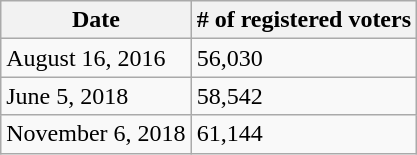<table class="wikitable">
<tr>
<th>Date</th>
<th># of registered voters</th>
</tr>
<tr>
<td>August 16, 2016</td>
<td>56,030</td>
</tr>
<tr>
<td>June 5, 2018</td>
<td>58,542</td>
</tr>
<tr>
<td>November 6, 2018</td>
<td>61,144</td>
</tr>
</table>
